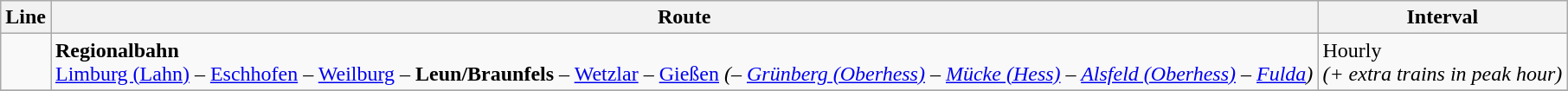<table class="wikitable">
<tr>
<th>Line</th>
<th>Route</th>
<th>Interval</th>
</tr>
<tr>
<td></td>
<td><strong>Regionalbahn</strong><br><a href='#'>Limburg (Lahn)</a> – <a href='#'>Eschhofen</a> – <a href='#'>Weilburg</a> – <strong>Leun/Braunfels</strong> – <a href='#'>Wetzlar</a> – <a href='#'>Gießen</a> <em>(– <a href='#'>Grünberg (Oberhess)</a> – <a href='#'>Mücke (Hess)</a> – <a href='#'>Alsfeld (Oberhess)</a> – <a href='#'>Fulda</a>)</em></td>
<td>Hourly<br> <em>(+ extra trains in peak hour)</em></td>
</tr>
<tr>
</tr>
</table>
